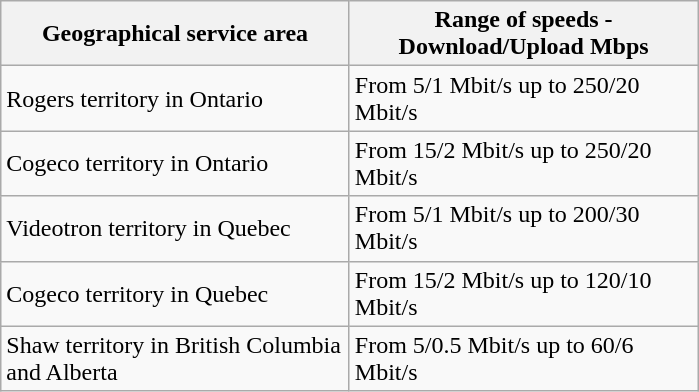<table class="wikitable">
<tr>
<th scope="col" style="width: 225px;"><strong>Geographical service area</strong></th>
<th scope="col" style="width: 225px;"><strong>Range of speeds - Download/Upload Mbps</strong></th>
</tr>
<tr>
<td>Rogers territory in Ontario</td>
<td>From 5/1 Mbit/s up to 250/20 Mbit/s</td>
</tr>
<tr>
<td>Cogeco territory in Ontario</td>
<td>From 15/2 Mbit/s up to 250/20 Mbit/s</td>
</tr>
<tr>
<td>Videotron territory in Quebec</td>
<td>From 5/1 Mbit/s up to 200/30 Mbit/s</td>
</tr>
<tr>
<td>Cogeco territory in Quebec</td>
<td>From 15/2 Mbit/s up to 120/10 Mbit/s</td>
</tr>
<tr>
<td>Shaw territory in British Columbia and Alberta</td>
<td>From 5/0.5 Mbit/s up to 60/6 Mbit/s</td>
</tr>
</table>
